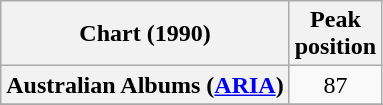<table class="wikitable sortable plainrowheaders" style="text-align:center">
<tr>
<th scope="col">Chart (1990)</th>
<th scope="col">Peak<br>position</th>
</tr>
<tr>
<th scope="row">Australian Albums (<a href='#'>ARIA</a>)</th>
<td>87</td>
</tr>
<tr>
</tr>
<tr>
</tr>
<tr>
</tr>
<tr>
</tr>
<tr>
</tr>
<tr>
</tr>
<tr>
</tr>
</table>
